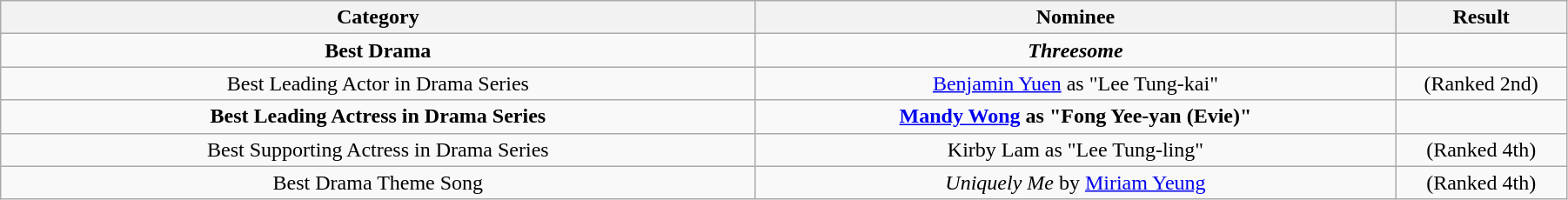<table class="wikitable" style="width:95%; text-align:center;">
<tr>
<th style="width:290px;">Category</th>
<th style="width:245px;">Nominee</th>
<th style="width:60px;">Result</th>
</tr>
<tr>
<td><strong>Best Drama</strong></td>
<td><strong><em>Threesome</em></strong></td>
<td></td>
</tr>
<tr>
<td>Best Leading Actor in Drama Series</td>
<td><a href='#'>Benjamin Yuen</a> as "Lee Tung-kai"</td>
<td> (Ranked 2nd)</td>
</tr>
<tr>
<td><strong>Best Leading Actress in Drama Series</strong></td>
<td><strong><a href='#'>Mandy Wong</a> as "Fong Yee-yan (Evie)"</strong></td>
<td></td>
</tr>
<tr>
<td>Best Supporting Actress in Drama Series</td>
<td>Kirby Lam as "Lee Tung-ling"</td>
<td> (Ranked 4th)</td>
</tr>
<tr>
<td>Best Drama Theme Song</td>
<td><em>Uniquely Me</em> by <a href='#'>Miriam Yeung</a></td>
<td> (Ranked 4th)</td>
</tr>
</table>
